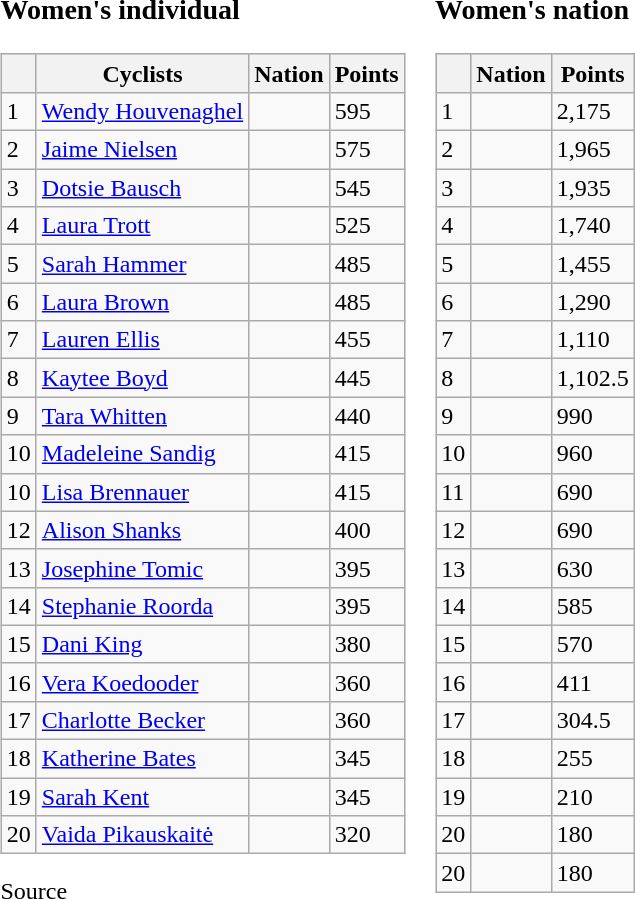<table class="vatop">
<tr valign="top">
<td><br><h3>Women's individual</h3><table class="wikitable sortable">
<tr style=background:#ccccff;>
<th></th>
<th>Cyclists</th>
<th>Nation</th>
<th>Points</th>
</tr>
<tr>
<td>1</td>
<td><a href='#'>Wendy Houvenaghel</a></td>
<td></td>
<td>595</td>
</tr>
<tr>
<td>2</td>
<td><a href='#'>Jaime Nielsen</a></td>
<td></td>
<td>575</td>
</tr>
<tr>
<td>3</td>
<td><a href='#'>Dotsie Bausch</a></td>
<td></td>
<td>545</td>
</tr>
<tr>
<td>4</td>
<td><a href='#'>Laura Trott</a></td>
<td></td>
<td>525</td>
</tr>
<tr>
<td>5</td>
<td><a href='#'>Sarah Hammer</a></td>
<td></td>
<td>485</td>
</tr>
<tr>
<td>6</td>
<td><a href='#'>Laura Brown</a></td>
<td></td>
<td>485</td>
</tr>
<tr>
<td>7</td>
<td><a href='#'>Lauren Ellis</a></td>
<td></td>
<td>455</td>
</tr>
<tr>
<td>8</td>
<td><a href='#'>Kaytee Boyd</a></td>
<td></td>
<td>445</td>
</tr>
<tr>
<td>9</td>
<td><a href='#'>Tara Whitten</a></td>
<td></td>
<td>440</td>
</tr>
<tr>
<td>10</td>
<td><a href='#'>Madeleine Sandig</a></td>
<td></td>
<td>415</td>
</tr>
<tr>
<td>10</td>
<td><a href='#'>Lisa Brennauer</a></td>
<td></td>
<td>415</td>
</tr>
<tr>
<td>12</td>
<td><a href='#'>Alison Shanks</a></td>
<td></td>
<td>400</td>
</tr>
<tr>
<td>13</td>
<td><a href='#'>Josephine Tomic</a></td>
<td></td>
<td>395</td>
</tr>
<tr>
<td>14</td>
<td><a href='#'>Stephanie Roorda</a></td>
<td></td>
<td>395</td>
</tr>
<tr>
<td>15</td>
<td><a href='#'>Dani King</a></td>
<td></td>
<td>380</td>
</tr>
<tr>
<td>16</td>
<td><a href='#'>Vera Koedooder</a></td>
<td></td>
<td>360</td>
</tr>
<tr>
<td>17</td>
<td><a href='#'>Charlotte Becker</a></td>
<td></td>
<td>360</td>
</tr>
<tr>
<td>18</td>
<td><a href='#'>Katherine Bates</a></td>
<td></td>
<td>345</td>
</tr>
<tr>
<td>19</td>
<td><a href='#'>Sarah Kent</a></td>
<td></td>
<td>345</td>
</tr>
<tr>
<td>20</td>
<td><a href='#'>Vaida Pikauskaitė</a></td>
<td></td>
<td>320</td>
</tr>
</table>
Source</td>
<td><br><h3>Women's nation</h3><table class="wikitable sortable">
<tr style=background:#ccccff;>
<th></th>
<th>Nation</th>
<th>Points</th>
</tr>
<tr>
<td>1</td>
<td></td>
<td>2,175</td>
</tr>
<tr>
<td>2</td>
<td></td>
<td>1,965</td>
</tr>
<tr>
<td>3</td>
<td></td>
<td>1,935</td>
</tr>
<tr>
<td>4</td>
<td></td>
<td>1,740</td>
</tr>
<tr>
<td>5</td>
<td></td>
<td>1,455</td>
</tr>
<tr>
<td>6</td>
<td></td>
<td>1,290</td>
</tr>
<tr>
<td>7</td>
<td></td>
<td>1,110</td>
</tr>
<tr>
<td>8</td>
<td></td>
<td>1,102.5</td>
</tr>
<tr>
<td>9</td>
<td></td>
<td>990</td>
</tr>
<tr>
<td>10</td>
<td></td>
<td>960</td>
</tr>
<tr>
<td>11</td>
<td></td>
<td>690</td>
</tr>
<tr>
<td>12</td>
<td></td>
<td>690</td>
</tr>
<tr>
<td>13</td>
<td></td>
<td>630</td>
</tr>
<tr>
<td>14</td>
<td></td>
<td>585</td>
</tr>
<tr>
<td>15</td>
<td></td>
<td>570</td>
</tr>
<tr>
<td>16</td>
<td></td>
<td>411</td>
</tr>
<tr>
<td>17</td>
<td></td>
<td>304.5</td>
</tr>
<tr>
<td>18</td>
<td></td>
<td>255</td>
</tr>
<tr>
<td>19</td>
<td></td>
<td>210</td>
</tr>
<tr>
<td>20</td>
<td></td>
<td>180</td>
</tr>
<tr>
<td>20</td>
<td></td>
<td>180</td>
</tr>
</table>
</td>
</tr>
</table>
